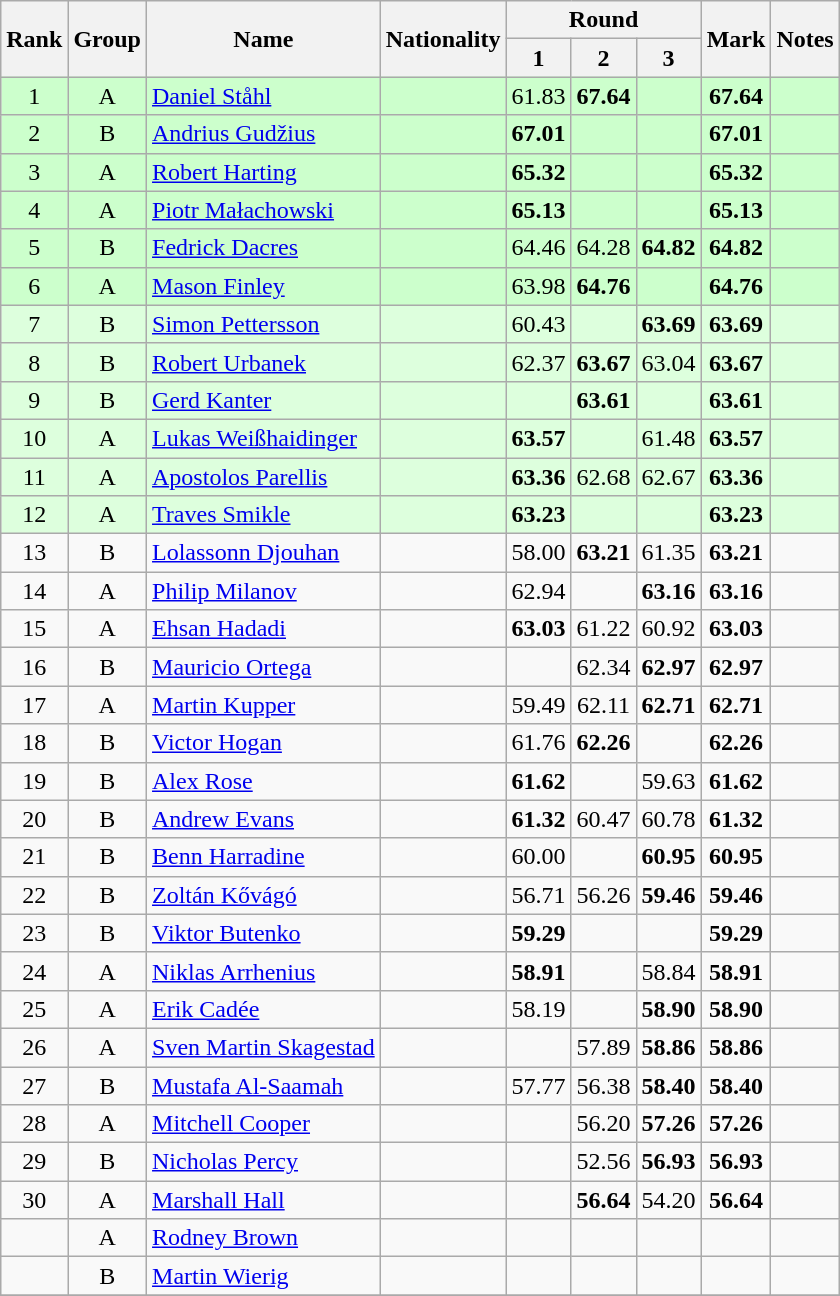<table class="wikitable sortable" style="text-align:center">
<tr>
<th rowspan=2>Rank</th>
<th rowspan=2>Group</th>
<th rowspan=2>Name</th>
<th rowspan=2>Nationality</th>
<th colspan=3>Round</th>
<th rowspan=2>Mark</th>
<th rowspan=2>Notes</th>
</tr>
<tr>
<th>1</th>
<th>2</th>
<th>3</th>
</tr>
<tr bgcolor=ccffcc>
<td>1</td>
<td>A</td>
<td align=left><a href='#'>Daniel Ståhl</a></td>
<td align=left></td>
<td>61.83</td>
<td><strong>67.64</strong></td>
<td></td>
<td><strong>67.64</strong></td>
<td></td>
</tr>
<tr bgcolor=ccffcc>
<td>2</td>
<td>B</td>
<td align=left><a href='#'>Andrius Gudžius</a></td>
<td align=left></td>
<td><strong>67.01</strong></td>
<td></td>
<td></td>
<td><strong>67.01</strong></td>
<td></td>
</tr>
<tr bgcolor=ccffcc>
<td>3</td>
<td>A</td>
<td align=left><a href='#'>Robert Harting</a></td>
<td align=left></td>
<td><strong>65.32</strong></td>
<td></td>
<td></td>
<td><strong>65.32</strong></td>
<td></td>
</tr>
<tr bgcolor=ccffcc>
<td>4</td>
<td>A</td>
<td align=left><a href='#'>Piotr Małachowski</a></td>
<td align=left></td>
<td><strong>65.13</strong></td>
<td></td>
<td></td>
<td><strong>65.13</strong></td>
<td></td>
</tr>
<tr bgcolor=ccffcc>
<td>5</td>
<td>B</td>
<td align=left><a href='#'>Fedrick Dacres</a></td>
<td align=left></td>
<td>64.46</td>
<td>64.28</td>
<td><strong>64.82</strong></td>
<td><strong>64.82</strong></td>
<td></td>
</tr>
<tr bgcolor=ccffcc>
<td>6</td>
<td>A</td>
<td align=left><a href='#'>Mason Finley</a></td>
<td align=left></td>
<td>63.98</td>
<td><strong>64.76</strong></td>
<td></td>
<td><strong>64.76</strong></td>
<td></td>
</tr>
<tr bgcolor=ddffdd>
<td>7</td>
<td>B</td>
<td align=left><a href='#'>Simon Pettersson</a></td>
<td align=left></td>
<td>60.43</td>
<td></td>
<td><strong>63.69</strong></td>
<td><strong>63.69</strong></td>
<td></td>
</tr>
<tr bgcolor=ddffdd>
<td>8</td>
<td>B</td>
<td align=left><a href='#'>Robert Urbanek</a></td>
<td align=left></td>
<td>62.37</td>
<td><strong>63.67</strong></td>
<td>63.04</td>
<td><strong>63.67</strong></td>
<td></td>
</tr>
<tr bgcolor=ddffdd>
<td>9</td>
<td>B</td>
<td align=left><a href='#'>Gerd Kanter</a></td>
<td align=left></td>
<td></td>
<td><strong>63.61</strong></td>
<td></td>
<td><strong>63.61</strong></td>
<td></td>
</tr>
<tr bgcolor=ddffdd>
<td>10</td>
<td>A</td>
<td align=left><a href='#'>Lukas Weißhaidinger</a></td>
<td align=left></td>
<td><strong>63.57</strong></td>
<td></td>
<td>61.48</td>
<td><strong>63.57</strong></td>
<td></td>
</tr>
<tr bgcolor=ddffdd>
<td>11</td>
<td>A</td>
<td align=left><a href='#'>Apostolos Parellis</a></td>
<td align=left></td>
<td><strong>63.36</strong></td>
<td>62.68</td>
<td>62.67</td>
<td><strong>63.36</strong></td>
<td></td>
</tr>
<tr bgcolor=ddffdd>
<td>12</td>
<td>A</td>
<td align=left><a href='#'>Traves Smikle</a></td>
<td align=left></td>
<td><strong>63.23</strong></td>
<td></td>
<td></td>
<td><strong>63.23</strong></td>
<td></td>
</tr>
<tr>
<td>13</td>
<td>B</td>
<td align=left><a href='#'>Lolassonn Djouhan</a></td>
<td align=left></td>
<td>58.00</td>
<td><strong>63.21</strong></td>
<td>61.35</td>
<td><strong>63.21</strong></td>
<td></td>
</tr>
<tr>
<td>14</td>
<td>A</td>
<td align=left><a href='#'>Philip Milanov</a></td>
<td align=left></td>
<td>62.94</td>
<td></td>
<td><strong>63.16</strong></td>
<td><strong>63.16</strong></td>
<td></td>
</tr>
<tr>
<td>15</td>
<td>A</td>
<td align=left><a href='#'>Ehsan Hadadi</a></td>
<td align=left></td>
<td><strong>63.03</strong></td>
<td>61.22</td>
<td>60.92</td>
<td><strong>63.03</strong></td>
<td></td>
</tr>
<tr>
<td>16</td>
<td>B</td>
<td align=left><a href='#'>Mauricio Ortega</a></td>
<td align=left></td>
<td></td>
<td>62.34</td>
<td><strong>62.97</strong></td>
<td><strong>62.97</strong></td>
<td></td>
</tr>
<tr>
<td>17</td>
<td>A</td>
<td align=left><a href='#'>Martin Kupper</a></td>
<td align=left></td>
<td>59.49</td>
<td>62.11</td>
<td><strong>62.71</strong></td>
<td><strong>62.71</strong></td>
<td></td>
</tr>
<tr>
<td>18</td>
<td>B</td>
<td align=left><a href='#'>Victor Hogan</a></td>
<td align=left></td>
<td>61.76</td>
<td><strong>62.26</strong></td>
<td></td>
<td><strong>62.26</strong></td>
<td></td>
</tr>
<tr>
<td>19</td>
<td>B</td>
<td align=left><a href='#'>Alex Rose</a></td>
<td align=left></td>
<td><strong>61.62</strong></td>
<td></td>
<td>59.63</td>
<td><strong>61.62</strong></td>
<td></td>
</tr>
<tr>
<td>20</td>
<td>B</td>
<td align=left><a href='#'>Andrew Evans</a></td>
<td align=left></td>
<td><strong>61.32</strong></td>
<td>60.47</td>
<td>60.78</td>
<td><strong>61.32</strong></td>
<td></td>
</tr>
<tr>
<td>21</td>
<td>B</td>
<td align=left><a href='#'>Benn Harradine</a></td>
<td align=left></td>
<td>60.00</td>
<td></td>
<td><strong>60.95</strong></td>
<td><strong>60.95</strong></td>
<td></td>
</tr>
<tr>
<td>22</td>
<td>B</td>
<td align=left><a href='#'>Zoltán Kővágó</a></td>
<td align=left></td>
<td>56.71</td>
<td>56.26</td>
<td><strong>59.46</strong></td>
<td><strong>59.46</strong></td>
<td></td>
</tr>
<tr>
<td>23</td>
<td>B</td>
<td align=left><a href='#'>Viktor Butenko</a></td>
<td align=left></td>
<td><strong>59.29</strong></td>
<td></td>
<td></td>
<td><strong>59.29</strong></td>
<td></td>
</tr>
<tr>
<td>24</td>
<td>A</td>
<td align=left><a href='#'>Niklas Arrhenius</a></td>
<td align=left></td>
<td><strong>58.91</strong></td>
<td></td>
<td>58.84</td>
<td><strong>58.91</strong></td>
<td></td>
</tr>
<tr>
<td>25</td>
<td>A</td>
<td align=left><a href='#'>Erik Cadée</a></td>
<td align=left></td>
<td>58.19</td>
<td></td>
<td><strong>58.90</strong></td>
<td><strong>58.90</strong></td>
<td></td>
</tr>
<tr>
<td>26</td>
<td>A</td>
<td align=left><a href='#'>Sven Martin Skagestad</a></td>
<td align=left></td>
<td></td>
<td>57.89</td>
<td><strong>58.86</strong></td>
<td><strong>58.86</strong></td>
<td></td>
</tr>
<tr>
<td>27</td>
<td>B</td>
<td align=left><a href='#'>Mustafa Al-Saamah</a></td>
<td align=left></td>
<td>57.77</td>
<td>56.38</td>
<td><strong>58.40</strong></td>
<td><strong>58.40</strong></td>
<td></td>
</tr>
<tr>
<td>28</td>
<td>A</td>
<td align=left><a href='#'>Mitchell Cooper</a></td>
<td align=left></td>
<td></td>
<td>56.20</td>
<td><strong>57.26</strong></td>
<td><strong>57.26</strong></td>
<td></td>
</tr>
<tr>
<td>29</td>
<td>B</td>
<td align=left><a href='#'>Nicholas Percy</a></td>
<td align=left></td>
<td></td>
<td>52.56</td>
<td><strong>56.93</strong></td>
<td><strong>56.93</strong></td>
<td></td>
</tr>
<tr>
<td>30</td>
<td>A</td>
<td align=left><a href='#'>Marshall Hall</a></td>
<td align=left></td>
<td></td>
<td><strong>56.64</strong></td>
<td>54.20</td>
<td><strong>56.64</strong></td>
<td></td>
</tr>
<tr>
<td></td>
<td>A</td>
<td align=left><a href='#'>Rodney Brown</a></td>
<td align=left></td>
<td></td>
<td></td>
<td></td>
<td><strong></strong></td>
<td></td>
</tr>
<tr>
<td></td>
<td>B</td>
<td align=left><a href='#'>Martin Wierig</a></td>
<td align=left></td>
<td></td>
<td></td>
<td></td>
<td><strong></strong></td>
<td></td>
</tr>
<tr>
</tr>
</table>
